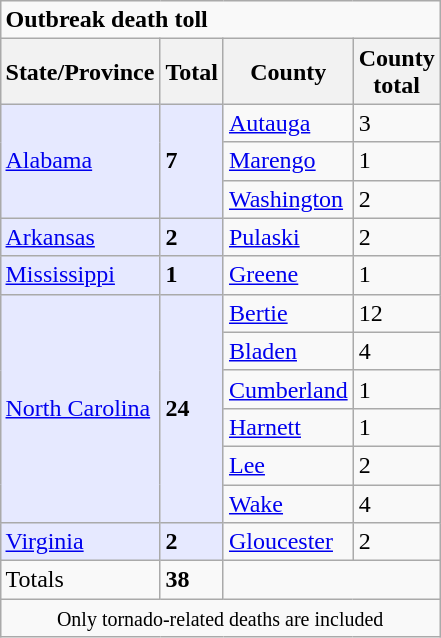<table class="wikitable" style="margin:0 0 0.5em 1em;float:right;">
<tr>
<td colspan="4"><strong>Outbreak death toll</strong></td>
</tr>
<tr>
<th>State/Province</th>
<th>Total</th>
<th>County</th>
<th>County<br>total</th>
</tr>
<tr>
<td rowspan="3" style="background:#e6e9ff;"><a href='#'>Alabama</a></td>
<td rowspan="3" style="background:#e6e9ff;"><strong>7</strong></td>
<td><a href='#'>Autauga</a></td>
<td>3</td>
</tr>
<tr>
<td><a href='#'>Marengo</a></td>
<td>1</td>
</tr>
<tr>
<td><a href='#'>Washington</a></td>
<td>2</td>
</tr>
<tr>
<td rowspan="1" style="background:#e6e9ff;"><a href='#'>Arkansas</a></td>
<td rowspan="1" style="background:#e6e9ff;"><strong>2</strong></td>
<td><a href='#'>Pulaski</a></td>
<td>2</td>
</tr>
<tr>
<td rowspan="1" style="background:#e6e9ff;"><a href='#'>Mississippi</a></td>
<td rowspan="1" style="background:#e6e9ff;"><strong>1</strong></td>
<td><a href='#'>Greene</a></td>
<td>1</td>
</tr>
<tr>
<td rowspan="6" style="background:#e6e9ff;"><a href='#'>North Carolina</a></td>
<td rowspan="6" style="background:#e6e9ff;"><strong>24</strong></td>
<td><a href='#'>Bertie</a></td>
<td>12</td>
</tr>
<tr>
<td><a href='#'>Bladen</a></td>
<td>4</td>
</tr>
<tr>
<td><a href='#'>Cumberland</a></td>
<td>1</td>
</tr>
<tr>
<td><a href='#'>Harnett</a></td>
<td>1</td>
</tr>
<tr>
<td><a href='#'>Lee</a></td>
<td>2</td>
</tr>
<tr>
<td><a href='#'>Wake</a></td>
<td>4</td>
</tr>
<tr>
<td rowspan="1" style="background:#e6e9ff;"><a href='#'>Virginia</a></td>
<td rowspan="1" style="background:#e6e9ff;"><strong>2</strong></td>
<td><a href='#'>Gloucester</a></td>
<td>2</td>
</tr>
<tr>
<td style="background:e6e9ff;">Totals</td>
<td style="background:e6e9ff;"><strong>38</strong></td>
<td colspan=2></td>
</tr>
<tr>
<td colspan="4" style="text-align:center;"><small>Only tornado-related deaths are included</small></td>
</tr>
</table>
